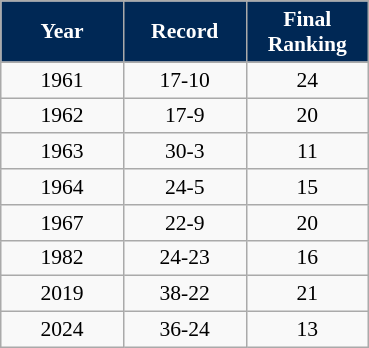<table class="wikitable" style="font-size: 90%; text-align:center">
<tr>
<th width=75; style="background:#002855; color:white;">Year</th>
<th width=75; style="background:#002855; color:white;">Record</th>
<th width=75; style="background:#002855; color:white;">Final Ranking</th>
</tr>
<tr>
<td>1961</td>
<td>17-10</td>
<td>24</td>
</tr>
<tr>
<td>1962</td>
<td>17-9</td>
<td>20</td>
</tr>
<tr>
<td>1963</td>
<td>30-3</td>
<td>11</td>
</tr>
<tr>
<td>1964</td>
<td>24-5</td>
<td>15</td>
</tr>
<tr>
<td>1967</td>
<td>22-9</td>
<td>20</td>
</tr>
<tr>
<td>1982</td>
<td>24-23</td>
<td>16</td>
</tr>
<tr>
<td>2019</td>
<td>38-22</td>
<td>21</td>
</tr>
<tr>
<td>2024</td>
<td>36-24</td>
<td>13</td>
</tr>
</table>
